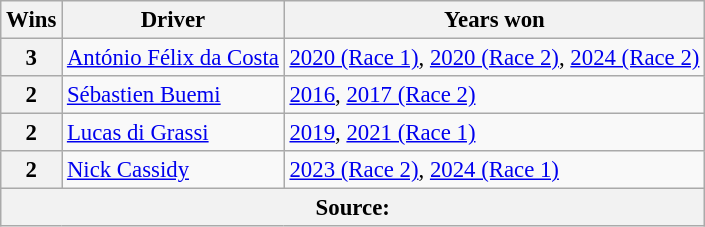<table class="wikitable" style="font-size: 95%;">
<tr>
<th>Wins</th>
<th>Driver</th>
<th>Years won</th>
</tr>
<tr>
<th>3</th>
<td> <a href='#'>António Félix da Costa</a></td>
<td><a href='#'>2020 (Race 1)</a>, <a href='#'>2020 (Race 2)</a>, <a href='#'>2024 (Race 2)</a></td>
</tr>
<tr>
<th>2</th>
<td> <a href='#'>Sébastien Buemi</a></td>
<td><a href='#'>2016</a>, <a href='#'>2017 (Race 2)</a></td>
</tr>
<tr>
<th>2</th>
<td> <a href='#'>Lucas di Grassi</a></td>
<td><a href='#'>2019</a>, <a href='#'>2021 (Race 1)</a></td>
</tr>
<tr>
<th>2</th>
<td> <a href='#'>Nick Cassidy</a></td>
<td><a href='#'>2023 (Race 2)</a>, <a href='#'>2024 (Race 1)</a></td>
</tr>
<tr>
<th colspan=3>Source:</th>
</tr>
</table>
